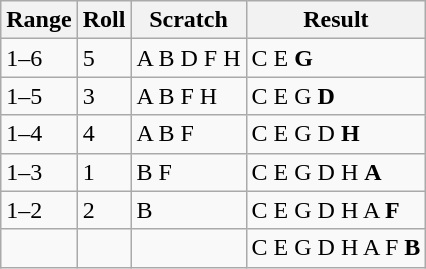<table class="wikitable">
<tr>
<th>Range</th>
<th>Roll</th>
<th>Scratch</th>
<th>Result</th>
</tr>
<tr>
<td>1–6</td>
<td>5</td>
<td>A B <s></s> D <s></s> F <s></s> H</td>
<td>C E <strong>G</strong></td>
</tr>
<tr>
<td>1–5</td>
<td>3</td>
<td>A B <s></s> <s></s> <s></s> F <s></s> H</td>
<td>C E G <strong>D</strong></td>
</tr>
<tr>
<td>1–4</td>
<td>4</td>
<td>A B <s></s> <s></s> <s></s> F <s></s> <s></s></td>
<td>C E G D <strong>H</strong></td>
</tr>
<tr>
<td>1–3</td>
<td>1</td>
<td><s></s> B <s></s> <s></s> <s></s> F <s></s> <s></s></td>
<td>C E G D H <strong>A</strong></td>
</tr>
<tr>
<td>1–2</td>
<td>2</td>
<td><s></s> B <s></s> <s></s> <s></s> <s></s> <s></s> <s></s></td>
<td>C E G D H A <strong>F</strong></td>
</tr>
<tr>
<td> </td>
<td> </td>
<td><s></s> <s></s> <s></s> <s></s> <s></s> <s></s> <s></s> <s></s></td>
<td>C E G D H A F <strong>B</strong></td>
</tr>
</table>
